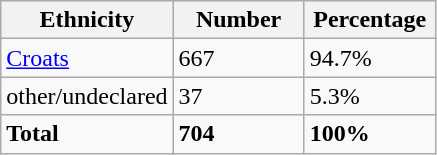<table class="wikitable">
<tr>
<th width="100px">Ethnicity</th>
<th width="80px">Number</th>
<th width="80px">Percentage</th>
</tr>
<tr>
<td><a href='#'>Croats</a></td>
<td>667</td>
<td>94.7%</td>
</tr>
<tr>
<td>other/undeclared</td>
<td>37</td>
<td>5.3%</td>
</tr>
<tr>
<td><strong>Total</strong></td>
<td><strong>704</strong></td>
<td><strong>100%</strong></td>
</tr>
</table>
